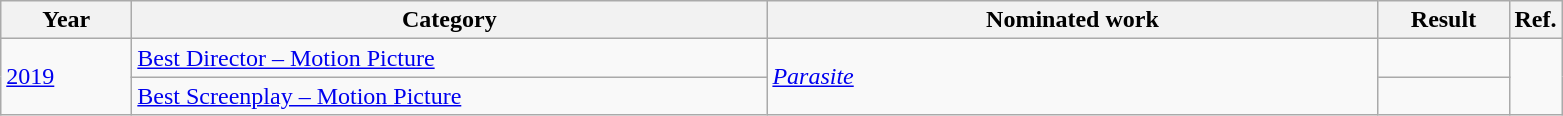<table class=wikitable>
<tr>
<th scope="col" style="width:5em;">Year</th>
<th scope="col" style="width:26em;">Category</th>
<th scope="col" style="width:25em;">Nominated work</th>
<th scope="col" style="width:5em;">Result</th>
<th>Ref.</th>
</tr>
<tr>
<td rowspan="2"><a href='#'>2019</a></td>
<td><a href='#'>Best Director – Motion Picture</a></td>
<td rowspan="2"><em><a href='#'>Parasite</a></em></td>
<td></td>
<td rowspan="2"></td>
</tr>
<tr>
<td><a href='#'>Best Screenplay – Motion Picture</a></td>
<td></td>
</tr>
</table>
